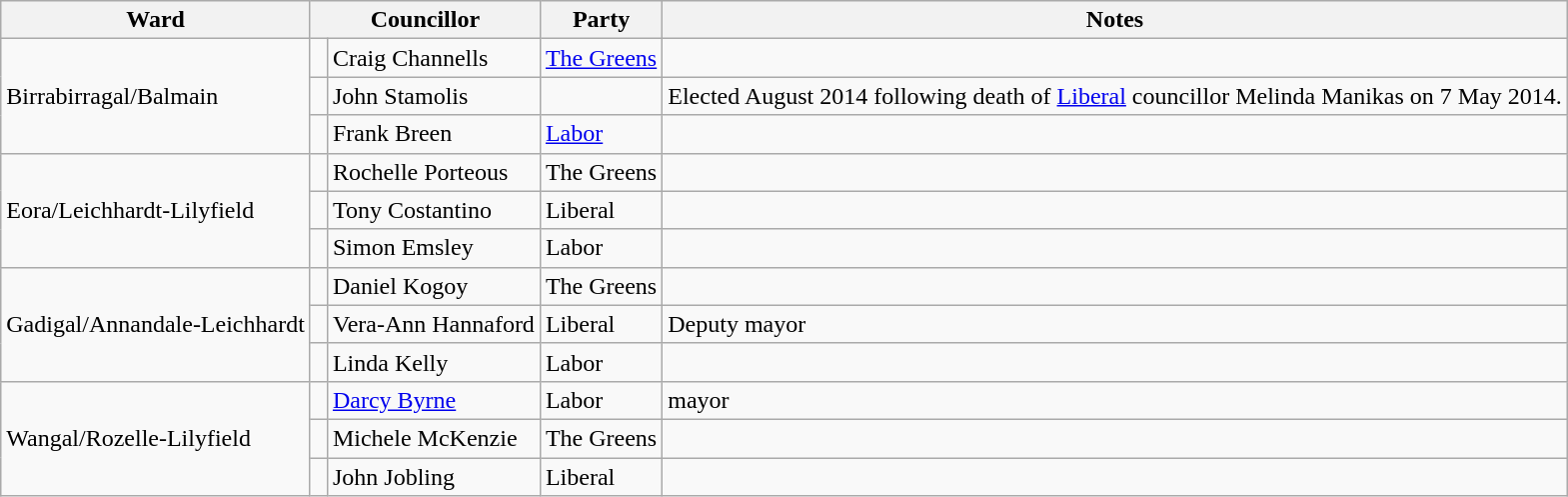<table class="wikitable">
<tr>
<th>Ward</th>
<th colspan="2">Councillor</th>
<th>Party</th>
<th>Notes</th>
</tr>
<tr>
<td rowspan="3">Birrabirragal/Balmain</td>
<td> </td>
<td>Craig Channells</td>
<td><a href='#'>The Greens</a></td>
<td></td>
</tr>
<tr>
<td> </td>
<td>John Stamolis</td>
<td></td>
<td>Elected August 2014 following death of <a href='#'>Liberal</a> councillor Melinda Manikas on 7 May 2014.</td>
</tr>
<tr>
<td> </td>
<td>Frank Breen</td>
<td><a href='#'>Labor</a></td>
<td></td>
</tr>
<tr>
<td rowspan="3">Eora/Leichhardt-Lilyfield</td>
<td> </td>
<td>Rochelle Porteous</td>
<td>The Greens</td>
<td></td>
</tr>
<tr>
<td> </td>
<td>Tony Costantino</td>
<td>Liberal</td>
<td></td>
</tr>
<tr>
<td> </td>
<td>Simon Emsley</td>
<td>Labor</td>
<td></td>
</tr>
<tr>
<td rowspan="3">Gadigal/Annandale-Leichhardt</td>
<td> </td>
<td>Daniel Kogoy</td>
<td>The Greens</td>
<td></td>
</tr>
<tr>
<td> </td>
<td>Vera-Ann Hannaford</td>
<td>Liberal</td>
<td>Deputy mayor</td>
</tr>
<tr>
<td> </td>
<td>Linda Kelly</td>
<td>Labor</td>
<td></td>
</tr>
<tr>
<td rowspan="3">Wangal/Rozelle-Lilyfield</td>
<td> </td>
<td><a href='#'>Darcy Byrne</a></td>
<td>Labor</td>
<td>mayor</td>
</tr>
<tr>
<td> </td>
<td>Michele McKenzie</td>
<td>The Greens</td>
<td></td>
</tr>
<tr>
<td> </td>
<td>John Jobling</td>
<td>Liberal</td>
<td></td>
</tr>
</table>
